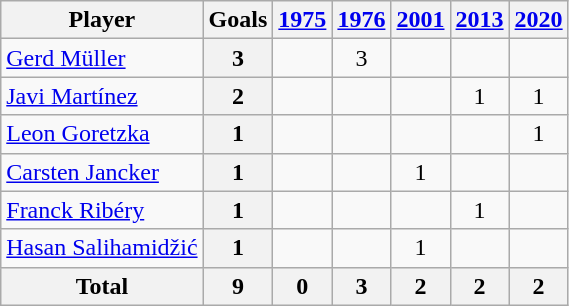<table class="wikitable sortable" style="text-align:center;">
<tr>
<th>Player</th>
<th>Goals</th>
<th><a href='#'>1975</a></th>
<th><a href='#'>1976</a></th>
<th><a href='#'>2001</a></th>
<th><a href='#'>2013</a></th>
<th><a href='#'>2020</a></th>
</tr>
<tr>
<td align="left"> <a href='#'>Gerd Müller</a></td>
<th>3</th>
<td></td>
<td>3</td>
<td></td>
<td></td>
<td></td>
</tr>
<tr>
<td align="left"> <a href='#'>Javi Martínez</a></td>
<th>2</th>
<td></td>
<td></td>
<td></td>
<td>1</td>
<td>1</td>
</tr>
<tr>
<td align="left"> <a href='#'>Leon Goretzka</a></td>
<th>1</th>
<td></td>
<td></td>
<td></td>
<td></td>
<td>1</td>
</tr>
<tr>
<td align="left"> <a href='#'>Carsten Jancker</a></td>
<th>1</th>
<td></td>
<td></td>
<td>1</td>
<td></td>
<td></td>
</tr>
<tr>
<td align="left"> <a href='#'>Franck Ribéry</a></td>
<th>1</th>
<td></td>
<td></td>
<td></td>
<td>1</td>
<td></td>
</tr>
<tr>
<td align="left"> <a href='#'>Hasan Salihamidžić</a></td>
<th>1</th>
<td></td>
<td></td>
<td>1</td>
<td></td>
<td></td>
</tr>
<tr class="sortbottom">
<th>Total</th>
<th>9</th>
<th>0</th>
<th>3</th>
<th>2</th>
<th>2</th>
<th>2</th>
</tr>
</table>
